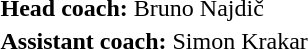<table>
<tr>
<td><strong>Head coach:</strong> Bruno Najdič</td>
</tr>
<tr>
<td><strong>Assistant coach:</strong> Simon Krakar</td>
</tr>
<tr>
</tr>
</table>
